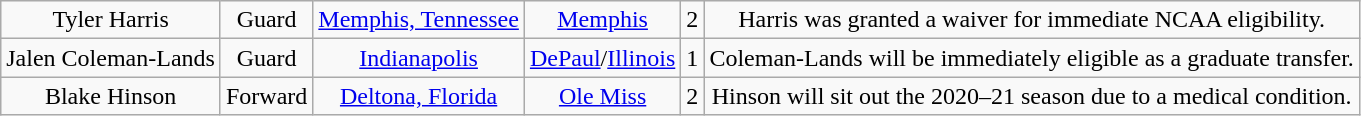<table class="wikitable" style="text-align: center">
<tr>
<td>Tyler Harris</td>
<td>Guard</td>
<td><a href='#'>Memphis, Tennessee</a></td>
<td><a href='#'>Memphis</a></td>
<td>2</td>
<td>Harris was granted a waiver for immediate NCAA eligibility.</td>
</tr>
<tr>
<td>Jalen Coleman-Lands</td>
<td>Guard</td>
<td><a href='#'>Indianapolis</a></td>
<td><a href='#'>DePaul</a>/<a href='#'>Illinois</a></td>
<td>1</td>
<td>Coleman-Lands will be immediately eligible as a graduate transfer.</td>
</tr>
<tr>
<td>Blake Hinson</td>
<td>Forward</td>
<td><a href='#'>Deltona, Florida</a></td>
<td><a href='#'>Ole Miss</a></td>
<td>2</td>
<td>Hinson will sit out the 2020–21 season due to a medical condition.</td>
</tr>
</table>
